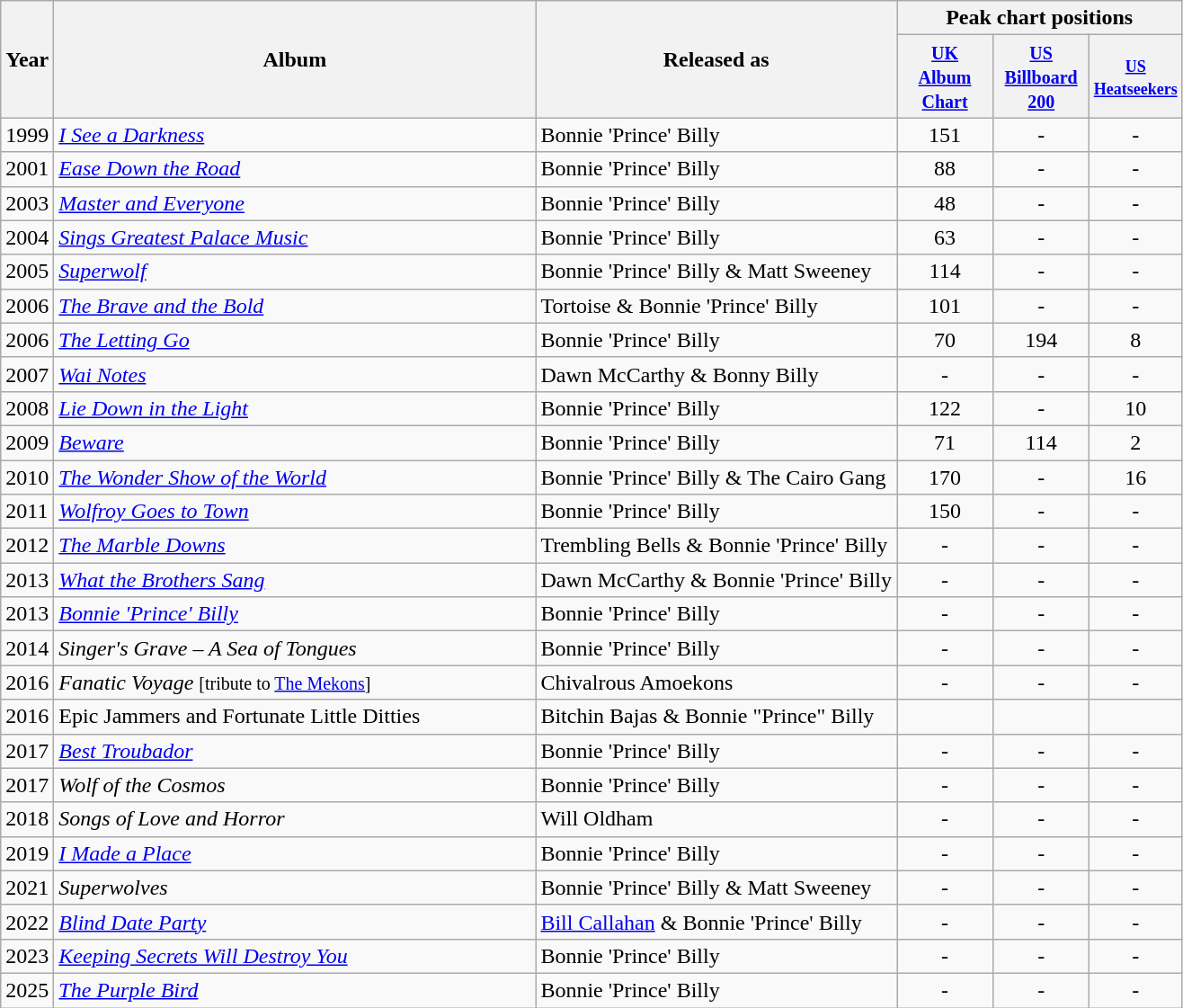<table class="wikitable" style="text-align:left;">
<tr>
<th rowspan="2">Year</th>
<th rowspan="2" width="350">Album</th>
<th rowspan="2">Released as</th>
<th colspan="3">Peak chart positions</th>
</tr>
<tr>
<th style="width:4em;font-size:100%"><a href='#'><small>UK <br>Album Chart<br></small></a></th>
<th style="width:4em;font-size:100%"><a href='#'><small>US<br>Billboard 200<br></small></a></th>
<th style="width:4em;font-size:90%"><a href='#'><small>US<br> Heatseekers<br></small></a></th>
</tr>
<tr>
<td>1999</td>
<td><em><a href='#'>I See a Darkness</a></em></td>
<td>Bonnie 'Prince' Billy</td>
<td align="center">151</td>
<td align="center">-</td>
<td align="center">-</td>
</tr>
<tr>
<td>2001</td>
<td><em><a href='#'>Ease Down the Road</a></em></td>
<td>Bonnie 'Prince' Billy</td>
<td align="center">88</td>
<td align="center">-</td>
<td align="center">-</td>
</tr>
<tr>
<td>2003</td>
<td><em><a href='#'>Master and Everyone</a></em></td>
<td>Bonnie 'Prince' Billy</td>
<td align="center">48</td>
<td align="center">-</td>
<td align="center">-</td>
</tr>
<tr>
<td>2004</td>
<td><em><a href='#'>Sings Greatest Palace Music</a></em></td>
<td>Bonnie 'Prince' Billy</td>
<td align="center">63</td>
<td align="center">-</td>
<td align="center">-</td>
</tr>
<tr>
<td>2005</td>
<td><em><a href='#'>Superwolf</a></em></td>
<td>Bonnie 'Prince' Billy & Matt Sweeney</td>
<td align="center">114</td>
<td align="center">-</td>
<td align="center">-</td>
</tr>
<tr>
<td>2006</td>
<td><em><a href='#'>The Brave and the Bold</a></em></td>
<td>Tortoise & Bonnie 'Prince' Billy</td>
<td align="center">101</td>
<td align="center">-</td>
<td align="center">-</td>
</tr>
<tr>
<td>2006</td>
<td><em><a href='#'>The Letting Go</a></em></td>
<td>Bonnie 'Prince' Billy</td>
<td align="center">70</td>
<td align="center">194</td>
<td align="center">8</td>
</tr>
<tr>
<td>2007</td>
<td><em><a href='#'>Wai Notes</a></em></td>
<td>Dawn McCarthy & Bonny Billy</td>
<td align="center">-</td>
<td align="center">-</td>
<td align="center">-</td>
</tr>
<tr>
<td>2008</td>
<td><em><a href='#'>Lie Down in the Light</a></em></td>
<td>Bonnie 'Prince' Billy</td>
<td align="center">122</td>
<td align="center">-</td>
<td align="center">10</td>
</tr>
<tr>
<td>2009</td>
<td><em><a href='#'>Beware</a></em></td>
<td>Bonnie 'Prince' Billy</td>
<td align="center">71</td>
<td align="center">114</td>
<td align="center">2</td>
</tr>
<tr>
<td>2010</td>
<td><em><a href='#'>The Wonder Show of the World</a></em></td>
<td>Bonnie 'Prince' Billy & The Cairo Gang</td>
<td align="center">170</td>
<td align="center">-</td>
<td align="center">16</td>
</tr>
<tr>
<td>2011</td>
<td><em><a href='#'>Wolfroy Goes to Town</a></em></td>
<td>Bonnie 'Prince' Billy</td>
<td align="center">150</td>
<td align="center">-</td>
<td align="center">-</td>
</tr>
<tr>
<td>2012</td>
<td><em><a href='#'>The Marble Downs</a></em></td>
<td>Trembling Bells & Bonnie 'Prince' Billy</td>
<td align="center">-</td>
<td align="center">-</td>
<td align="center">-</td>
</tr>
<tr>
<td>2013</td>
<td><em><a href='#'>What the Brothers Sang</a></em></td>
<td>Dawn McCarthy & Bonnie 'Prince' Billy</td>
<td align="center">-</td>
<td align="center">-</td>
<td align="center">-</td>
</tr>
<tr>
<td>2013</td>
<td><em><a href='#'>Bonnie 'Prince' Billy</a></em></td>
<td>Bonnie 'Prince' Billy</td>
<td align="center">-</td>
<td align="center">-</td>
<td align="center">-</td>
</tr>
<tr>
<td>2014</td>
<td><em>Singer's Grave – A Sea of Tongues</em></td>
<td>Bonnie 'Prince' Billy</td>
<td align="center">-</td>
<td align="center">-</td>
<td align="center">-</td>
</tr>
<tr>
<td>2016</td>
<td><em>Fanatic Voyage</em> <small>[tribute to <a href='#'>The Mekons</a>]</small></td>
<td>Chivalrous Amoekons</td>
<td align="center">-</td>
<td align="center">-</td>
<td align="center">-</td>
</tr>
<tr>
<td>2016</td>
<td>Epic Jammers and Fortunate Little Ditties</td>
<td>Bitchin Bajas & Bonnie "Prince" Billy</td>
<td></td>
<td></td>
<td></td>
</tr>
<tr>
<td>2017</td>
<td><em><a href='#'>Best Troubador </a></em></td>
<td>Bonnie 'Prince' Billy</td>
<td align="center">-</td>
<td align="center">-</td>
<td align="center">-</td>
</tr>
<tr>
<td>2017</td>
<td><em>Wolf of the Cosmos</em></td>
<td>Bonnie 'Prince' Billy</td>
<td align="center">-</td>
<td align="center">-</td>
<td align="center">-</td>
</tr>
<tr>
<td>2018</td>
<td><em>Songs of Love and Horror</em></td>
<td>Will Oldham</td>
<td align="center">-</td>
<td align="center">-</td>
<td align="center">-</td>
</tr>
<tr>
<td>2019</td>
<td><em><a href='#'>I Made a Place</a></em></td>
<td>Bonnie 'Prince' Billy</td>
<td align="center">-</td>
<td align="center">-</td>
<td align="center">-</td>
</tr>
<tr>
<td>2021</td>
<td><em>Superwolves</em></td>
<td>Bonnie 'Prince' Billy & Matt Sweeney</td>
<td align="center">-</td>
<td align="center">-</td>
<td align="center">-</td>
</tr>
<tr>
<td>2022</td>
<td><em><a href='#'>Blind Date Party</a></em></td>
<td><a href='#'>Bill Callahan</a> & Bonnie 'Prince' Billy</td>
<td align="center">-</td>
<td align="center">-</td>
<td align="center">-</td>
</tr>
<tr>
<td>2023</td>
<td><em><a href='#'>Keeping Secrets Will Destroy You</a></em></td>
<td>Bonnie 'Prince' Billy</td>
<td align="center">-</td>
<td align="center">-</td>
<td align="center">-</td>
</tr>
<tr>
<td>2025</td>
<td><em><a href='#'>The Purple Bird</a></em></td>
<td>Bonnie 'Prince' Billy</td>
<td align="center">-</td>
<td align="center">-</td>
<td align="center">-</td>
</tr>
</table>
